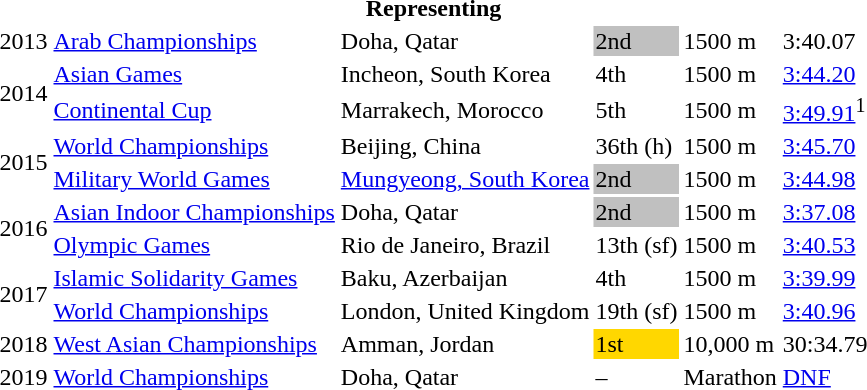<table>
<tr>
<th colspan="6">Representing </th>
</tr>
<tr>
<td>2013</td>
<td><a href='#'>Arab Championships</a></td>
<td>Doha, Qatar</td>
<td bgcolor=silver>2nd</td>
<td>1500 m</td>
<td>3:40.07</td>
</tr>
<tr>
<td rowspan=2>2014</td>
<td><a href='#'>Asian Games</a></td>
<td>Incheon, South Korea</td>
<td>4th</td>
<td>1500 m</td>
<td><a href='#'>3:44.20</a></td>
</tr>
<tr>
<td><a href='#'>Continental Cup</a></td>
<td>Marrakech, Morocco</td>
<td>5th</td>
<td>1500 m</td>
<td><a href='#'>3:49.91</a><sup>1</sup></td>
</tr>
<tr>
<td rowspan=2>2015</td>
<td><a href='#'>World Championships</a></td>
<td>Beijing, China</td>
<td>36th (h)</td>
<td>1500 m</td>
<td><a href='#'>3:45.70</a></td>
</tr>
<tr>
<td><a href='#'>Military World Games</a></td>
<td><a href='#'>Mungyeong, South Korea</a></td>
<td bgcolor=silver>2nd</td>
<td>1500 m</td>
<td><a href='#'>3:44.98</a></td>
</tr>
<tr>
<td rowspan=2>2016</td>
<td><a href='#'>Asian Indoor Championships</a></td>
<td>Doha, Qatar</td>
<td bgcolor=silver>2nd</td>
<td>1500 m</td>
<td><a href='#'>3:37.08</a></td>
</tr>
<tr>
<td><a href='#'>Olympic Games</a></td>
<td>Rio de Janeiro, Brazil</td>
<td>13th (sf)</td>
<td>1500 m</td>
<td><a href='#'>3:40.53</a></td>
</tr>
<tr>
<td rowspan=2>2017</td>
<td><a href='#'>Islamic Solidarity Games</a></td>
<td>Baku, Azerbaijan</td>
<td>4th</td>
<td>1500 m</td>
<td><a href='#'>3:39.99</a></td>
</tr>
<tr>
<td><a href='#'>World Championships</a></td>
<td>London, United Kingdom</td>
<td>19th (sf)</td>
<td>1500 m</td>
<td><a href='#'>3:40.96</a></td>
</tr>
<tr>
<td>2018</td>
<td><a href='#'>West Asian Championships</a></td>
<td>Amman, Jordan</td>
<td bgcolor=gold>1st</td>
<td>10,000 m</td>
<td>30:34.79</td>
</tr>
<tr>
<td>2019</td>
<td><a href='#'>World Championships</a></td>
<td>Doha, Qatar</td>
<td>–</td>
<td>Marathon</td>
<td><a href='#'>DNF</a></td>
</tr>
</table>
